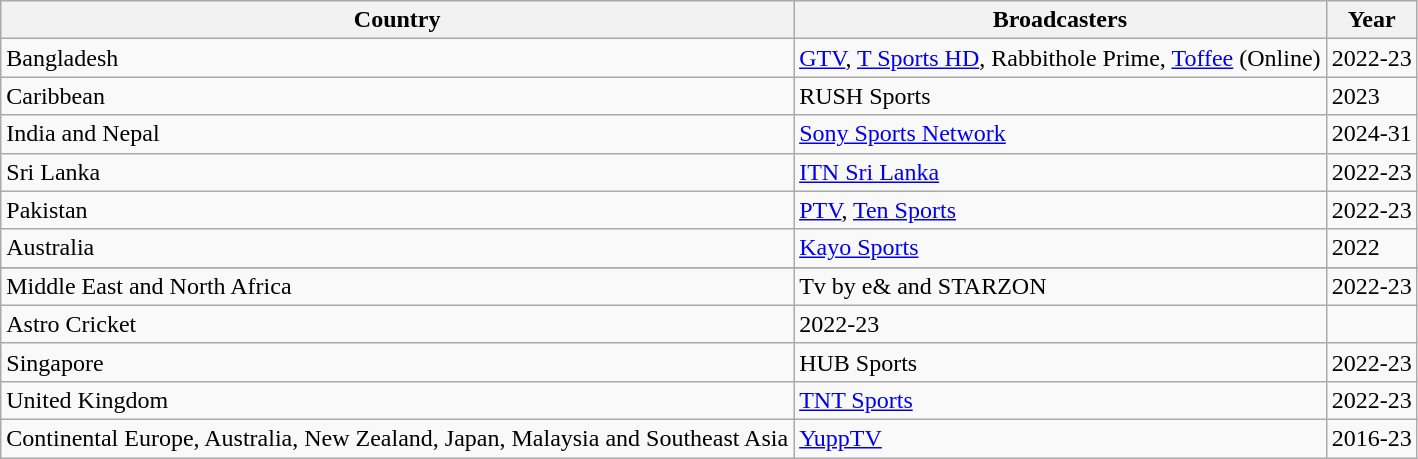<table class="wikitable">
<tr>
<th>Country</th>
<th>Broadcasters</th>
<th>Year</th>
</tr>
<tr>
<td>Bangladesh</td>
<td><a href='#'>GTV</a>, <a href='#'>T Sports HD</a>, Rabbithole Prime, <a href='#'>Toffee</a> (Online)</td>
<td>2022-23</td>
</tr>
<tr>
<td>Caribbean</td>
<td>RUSH Sports</td>
<td>2023</td>
</tr>
<tr>
<td>India and Nepal</td>
<td><a href='#'>Sony Sports Network</a></td>
<td>2024-31</td>
</tr>
<tr>
<td>Sri Lanka</td>
<td><a href='#'>ITN Sri Lanka</a></td>
<td>2022-23</td>
</tr>
<tr>
<td>Pakistan</td>
<td><a href='#'>PTV</a>, <a href='#'>Ten Sports</a></td>
<td>2022-23</td>
</tr>
<tr>
<td>Australia</td>
<td><a href='#'>Kayo Sports</a></td>
<td>2022</td>
</tr>
<tr>
</tr>
<tr>
<td>Middle East and North Africa</td>
<td>Tv by e& and STARZON</td>
<td>2022-23</td>
</tr>
<tr |Hong Kong, Malaysia>
<td>Astro Cricket</td>
<td>2022-23</td>
</tr>
<tr>
<td>Singapore</td>
<td>HUB Sports</td>
<td>2022-23</td>
</tr>
<tr>
<td>United Kingdom</td>
<td><a href='#'>TNT Sports</a></td>
<td>2022-23</td>
</tr>
<tr>
<td>Continental Europe, Australia, New Zealand, Japan, Malaysia and Southeast Asia</td>
<td><a href='#'>YuppTV</a></td>
<td>2016-23</td>
</tr>
</table>
